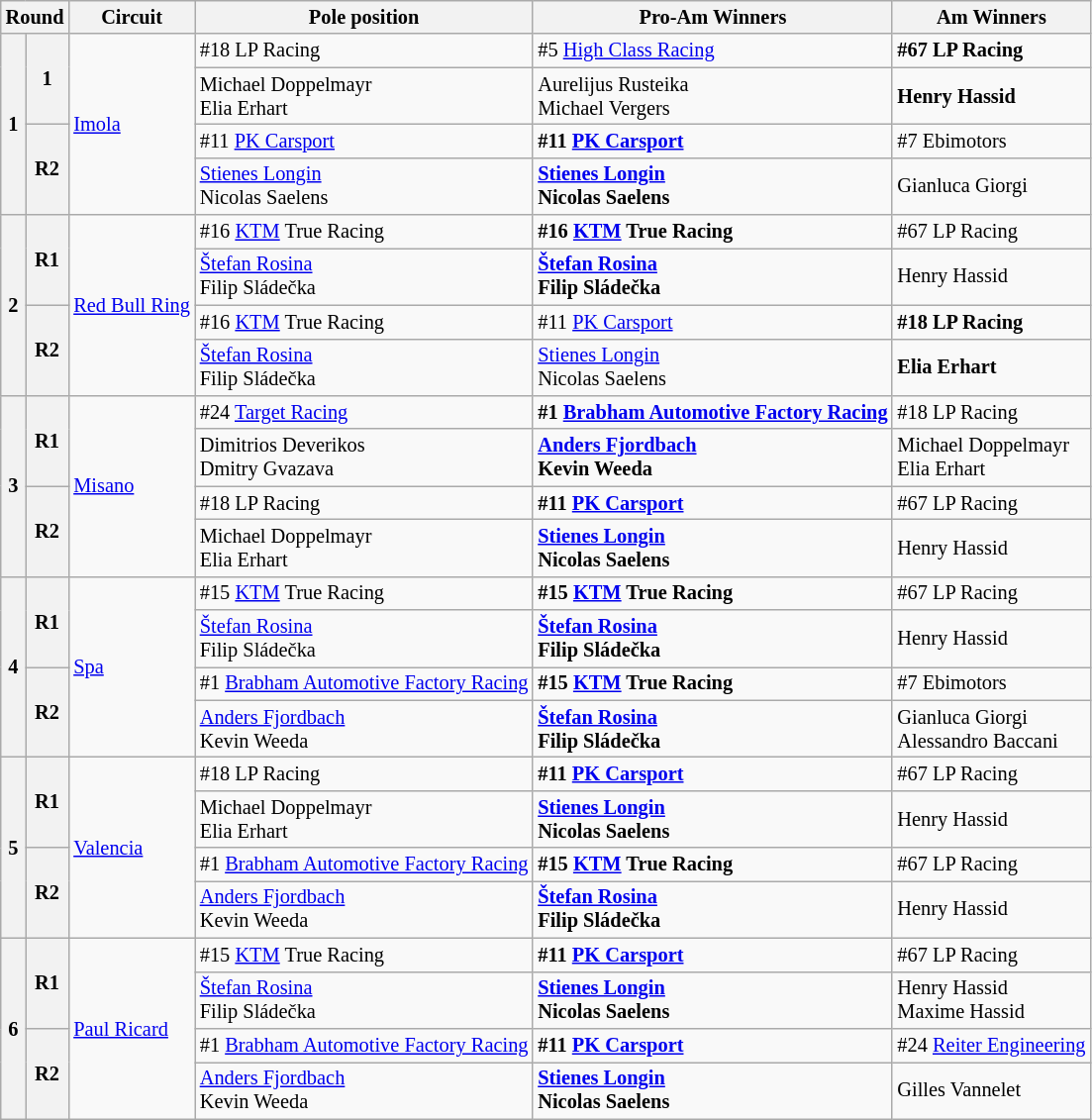<table class="wikitable" style="font-size:85%;">
<tr>
<th colspan=2>Round</th>
<th>Circuit</th>
<th>Pole position</th>
<th>Pro-Am Winners</th>
<th>Am Winners</th>
</tr>
<tr>
<th rowspan=4>1</th>
<th rowspan=2>1</th>
<td rowspan=4> <a href='#'>Imola</a></td>
<td> #18 LP Racing</td>
<td> #5 <a href='#'>High Class Racing</a></td>
<td><strong> #67 LP Racing</strong></td>
</tr>
<tr>
<td> Michael Doppelmayr<br> Elia Erhart</td>
<td> Aurelijus Rusteika<br> Michael Vergers</td>
<td><strong> Henry Hassid</strong></td>
</tr>
<tr>
<th rowspan=2>R2</th>
<td> #11 <a href='#'>PK Carsport</a></td>
<td><strong> #11 <a href='#'>PK Carsport</a></strong></td>
<td> #7 Ebimotors</td>
</tr>
<tr>
<td> <a href='#'>Stienes Longin</a><br> Nicolas Saelens</td>
<td><strong> <a href='#'>Stienes Longin</a><br> Nicolas Saelens</strong></td>
<td> Gianluca Giorgi</td>
</tr>
<tr>
<th rowspan=4>2</th>
<th rowspan=2>R1</th>
<td rowspan=4> <a href='#'>Red Bull Ring</a></td>
<td> #16 <a href='#'>KTM</a> True Racing</td>
<td><strong> #16 <a href='#'>KTM</a> True Racing</strong></td>
<td> #67 LP Racing</td>
</tr>
<tr>
<td> <a href='#'>Štefan Rosina</a><br> Filip Sládečka</td>
<td><strong> <a href='#'>Štefan Rosina</a><br> Filip Sládečka</strong></td>
<td> Henry Hassid</td>
</tr>
<tr>
<th rowspan=2>R2</th>
<td> #16 <a href='#'>KTM</a> True Racing</td>
<td> #11 <a href='#'>PK Carsport</a></td>
<td><strong> #18 LP Racing</strong></td>
</tr>
<tr>
<td> <a href='#'>Štefan Rosina</a><br> Filip Sládečka</td>
<td> <a href='#'>Stienes Longin</a><br> Nicolas Saelens</td>
<td><strong> Elia Erhart</strong></td>
</tr>
<tr>
<th rowspan=4>3</th>
<th rowspan=2>R1</th>
<td rowspan=4> <a href='#'>Misano</a></td>
<td> #24 <a href='#'>Target Racing</a></td>
<td><strong> #1 <a href='#'>Brabham Automotive Factory Racing</a></strong></td>
<td> #18 LP Racing</td>
</tr>
<tr>
<td> Dimitrios Deverikos<br>Dmitry Gvazava</td>
<td><strong> <a href='#'>Anders Fjordbach</a><br> Kevin Weeda</strong></td>
<td> Michael Doppelmayr<br> Elia Erhart</td>
</tr>
<tr>
<th rowspan=2>R2</th>
<td> #18 LP Racing</td>
<td><strong> #11 <a href='#'>PK Carsport</a></strong></td>
<td> #67 LP Racing</td>
</tr>
<tr>
<td> Michael Doppelmayr<br> Elia Erhart</td>
<td><strong> <a href='#'>Stienes Longin</a><br> Nicolas Saelens</strong></td>
<td> Henry Hassid</td>
</tr>
<tr>
<th rowspan=4>4</th>
<th rowspan=2>R1</th>
<td rowspan=4> <a href='#'>Spa</a></td>
<td> #15 <a href='#'>KTM</a> True Racing</td>
<td><strong> #15 <a href='#'>KTM</a> True Racing</strong></td>
<td> #67 LP Racing</td>
</tr>
<tr>
<td> <a href='#'>Štefan Rosina</a><br> Filip Sládečka</td>
<td><strong> <a href='#'>Štefan Rosina</a><br> Filip Sládečka</strong></td>
<td> Henry Hassid</td>
</tr>
<tr>
<th rowspan=2>R2</th>
<td> #1 <a href='#'>Brabham Automotive Factory Racing</a></td>
<td><strong> #15 <a href='#'>KTM</a> True Racing</strong></td>
<td> #7 Ebimotors</td>
</tr>
<tr>
<td> <a href='#'>Anders Fjordbach</a><br> Kevin Weeda</td>
<td><strong> <a href='#'>Štefan Rosina</a><br> Filip Sládečka</strong></td>
<td> Gianluca Giorgi<br> Alessandro Baccani</td>
</tr>
<tr>
<th rowspan=4>5</th>
<th rowspan=2>R1</th>
<td rowspan=4> <a href='#'>Valencia</a></td>
<td> #18 LP Racing</td>
<td><strong> #11 <a href='#'>PK Carsport</a></strong></td>
<td> #67 LP Racing</td>
</tr>
<tr>
<td> Michael Doppelmayr<br> Elia Erhart</td>
<td><strong> <a href='#'>Stienes Longin</a><br> Nicolas Saelens</strong></td>
<td> Henry Hassid</td>
</tr>
<tr>
<th rowspan=2>R2</th>
<td> #1 <a href='#'>Brabham Automotive Factory Racing</a></td>
<td><strong> #15 <a href='#'>KTM</a> True Racing</strong></td>
<td> #67 LP Racing</td>
</tr>
<tr>
<td> <a href='#'>Anders Fjordbach</a><br> Kevin Weeda</td>
<td><strong> <a href='#'>Štefan Rosina</a><br> Filip Sládečka</strong></td>
<td> Henry Hassid</td>
</tr>
<tr>
<th rowspan=4>6</th>
<th rowspan=2>R1</th>
<td rowspan=4> <a href='#'>Paul Ricard</a></td>
<td> #15 <a href='#'>KTM</a> True Racing</td>
<td><strong> #11 <a href='#'>PK Carsport</a></strong></td>
<td> #67 LP Racing</td>
</tr>
<tr>
<td> <a href='#'>Štefan Rosina</a><br> Filip Sládečka</td>
<td><strong> <a href='#'>Stienes Longin</a><br> Nicolas Saelens</strong></td>
<td> Henry Hassid<br> Maxime Hassid</td>
</tr>
<tr>
<th rowspan=2>R2</th>
<td> #1 <a href='#'>Brabham Automotive Factory Racing</a></td>
<td><strong> #11 <a href='#'>PK Carsport</a></strong></td>
<td> #24 <a href='#'>Reiter Engineering</a></td>
</tr>
<tr>
<td> <a href='#'>Anders Fjordbach</a><br> Kevin Weeda</td>
<td><strong> <a href='#'>Stienes Longin</a><br> Nicolas Saelens</strong></td>
<td> Gilles Vannelet</td>
</tr>
</table>
